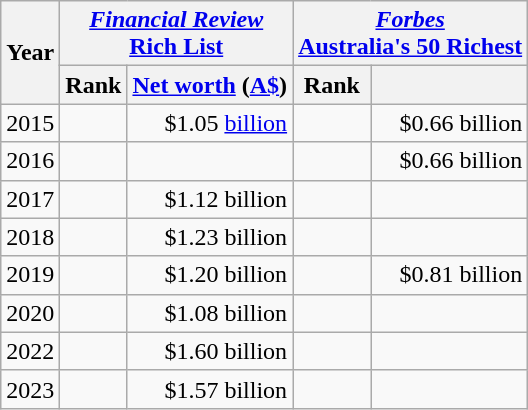<table class="wikitable">
<tr>
<th rowspan=2>Year</th>
<th colspan=2><em><a href='#'>Financial Review</a></em><br><a href='#'>Rich List</a></th>
<th colspan=2><em><a href='#'>Forbes</a></em><br><a href='#'>Australia's 50 Richest</a></th>
</tr>
<tr>
<th>Rank</th>
<th><a href='#'>Net worth</a> (<a href='#'>A$</a>)</th>
<th>Rank</th>
<th></th>
</tr>
<tr>
<td>2015</td>
<td align="center"></td>
<td align="right">$1.05 <a href='#'>billion</a></td>
<td align="center"> </td>
<td align="right">$0.66 billion </td>
</tr>
<tr>
<td>2016</td>
<td align="center"></td>
<td align="right"></td>
<td align="center"> </td>
<td align="right">$0.66 billion </td>
</tr>
<tr>
<td>2017</td>
<td align="center"></td>
<td align="right">$1.12 billion </td>
<td align="center"></td>
<td align="right"></td>
</tr>
<tr>
<td>2018</td>
<td align="center"></td>
<td align="right">$1.23 billion </td>
<td align="center"></td>
<td align="right"></td>
</tr>
<tr>
<td>2019</td>
<td align="center"></td>
<td align="right">$1.20 billion </td>
<td align="center"> </td>
<td align="right">$0.81 billion </td>
</tr>
<tr>
<td>2020</td>
<td align="center"></td>
<td align="right">$1.08 billion </td>
<td align="center"></td>
<td align="right"></td>
</tr>
<tr>
<td>2022</td>
<td align="center"></td>
<td align="right">$1.60 billion </td>
<td align="center"></td>
<td align="right"></td>
</tr>
<tr>
<td>2023</td>
<td align="center"></td>
<td align="right">$1.57 billion </td>
<td align="center"></td>
<td align="right"></td>
</tr>
</table>
